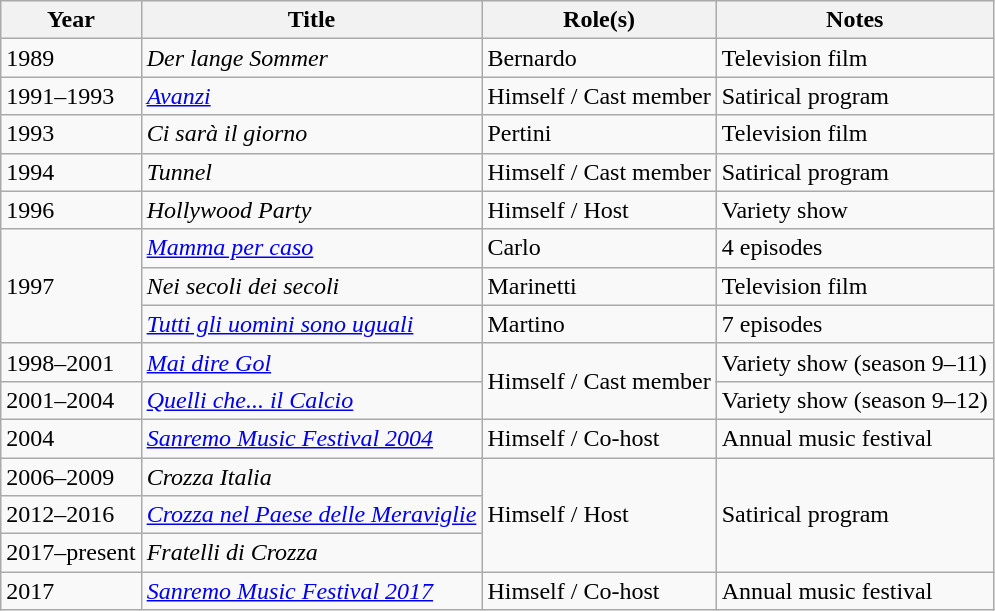<table class="wikitable plainrowheaders sortable">
<tr>
<th scope="col">Year</th>
<th scope="col">Title</th>
<th scope="col">Role(s)</th>
<th scope="col" class="unsortable">Notes</th>
</tr>
<tr>
<td>1989</td>
<td><em>Der lange Sommer</em></td>
<td>Bernardo</td>
<td>Television film</td>
</tr>
<tr>
<td>1991–1993</td>
<td><em><a href='#'>Avanzi</a></em></td>
<td>Himself / Cast member</td>
<td>Satirical program</td>
</tr>
<tr>
<td>1993</td>
<td><em>Ci sarà il giorno</em></td>
<td>Pertini</td>
<td>Television film</td>
</tr>
<tr>
<td>1994</td>
<td><em>Tunnel</em></td>
<td>Himself / Cast member</td>
<td>Satirical program</td>
</tr>
<tr>
<td>1996</td>
<td><em>Hollywood Party</em></td>
<td>Himself / Host</td>
<td>Variety show</td>
</tr>
<tr>
<td rowspan="3">1997</td>
<td><em><a href='#'>Mamma per caso</a></em></td>
<td>Carlo</td>
<td>4 episodes</td>
</tr>
<tr>
<td><em>Nei secoli dei secoli</em></td>
<td>Marinetti</td>
<td>Television film</td>
</tr>
<tr>
<td><em><a href='#'>Tutti gli uomini sono uguali</a></em></td>
<td>Martino</td>
<td>7 episodes</td>
</tr>
<tr>
<td>1998–2001</td>
<td><em><a href='#'>Mai dire Gol</a></em></td>
<td rowspan="2">Himself / Cast member</td>
<td>Variety show (season 9–11)</td>
</tr>
<tr>
<td>2001–2004</td>
<td><em><a href='#'>Quelli che... il Calcio</a></em></td>
<td>Variety show (season 9–12)</td>
</tr>
<tr>
<td>2004</td>
<td><em><a href='#'>Sanremo Music Festival 2004</a></em></td>
<td>Himself / Co-host</td>
<td>Annual music festival</td>
</tr>
<tr>
<td>2006–2009</td>
<td><em>Crozza Italia</em></td>
<td rowspan="3">Himself / Host</td>
<td rowspan="3">Satirical program</td>
</tr>
<tr>
<td>2012–2016</td>
<td><em><a href='#'>Crozza nel Paese delle Meraviglie</a></em></td>
</tr>
<tr>
<td>2017–present</td>
<td><em>Fratelli di Crozza</em></td>
</tr>
<tr>
<td>2017</td>
<td><em><a href='#'>Sanremo Music Festival 2017</a></em></td>
<td>Himself / Co-host</td>
<td>Annual music festival</td>
</tr>
</table>
